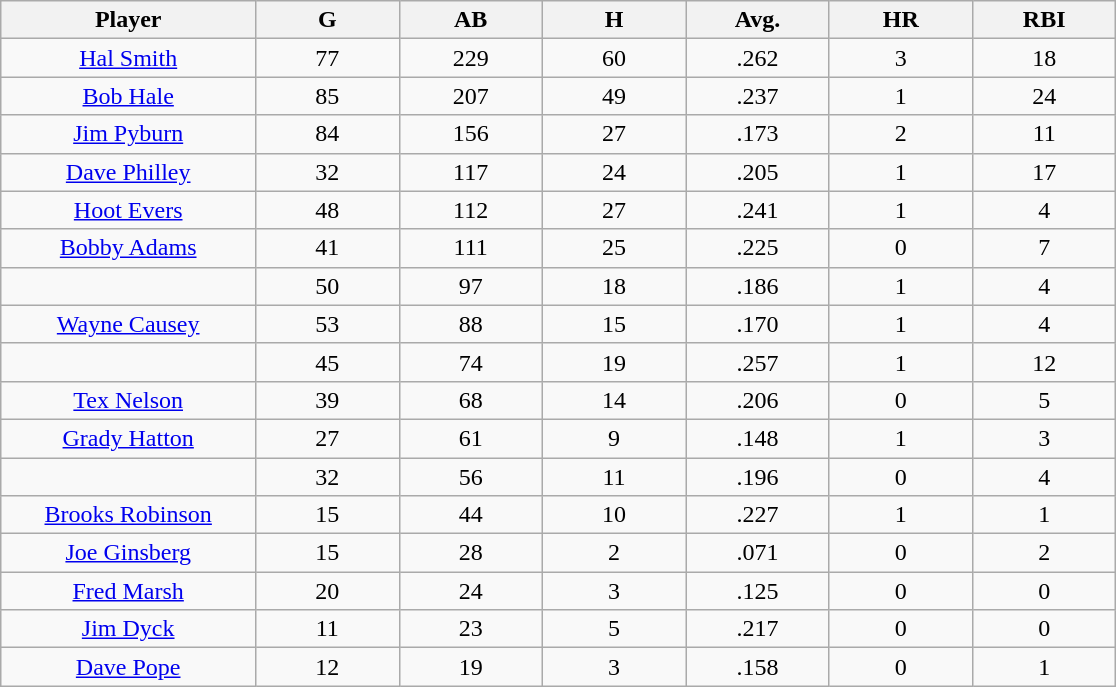<table class="wikitable sortable">
<tr>
<th bgcolor="#DDDDFF" width="16%">Player</th>
<th bgcolor="#DDDDFF" width="9%">G</th>
<th bgcolor="#DDDDFF" width="9%">AB</th>
<th bgcolor="#DDDDFF" width="9%">H</th>
<th bgcolor="#DDDDFF" width="9%">Avg.</th>
<th bgcolor="#DDDDFF" width="9%">HR</th>
<th bgcolor="#DDDDFF" width="9%">RBI</th>
</tr>
<tr align="center">
<td><a href='#'>Hal Smith</a></td>
<td>77</td>
<td>229</td>
<td>60</td>
<td>.262</td>
<td>3</td>
<td>18</td>
</tr>
<tr align="center">
<td><a href='#'>Bob Hale</a></td>
<td>85</td>
<td>207</td>
<td>49</td>
<td>.237</td>
<td>1</td>
<td>24</td>
</tr>
<tr align="center">
<td><a href='#'>Jim Pyburn</a></td>
<td>84</td>
<td>156</td>
<td>27</td>
<td>.173</td>
<td>2</td>
<td>11</td>
</tr>
<tr align="center">
<td><a href='#'>Dave Philley</a></td>
<td>32</td>
<td>117</td>
<td>24</td>
<td>.205</td>
<td>1</td>
<td>17</td>
</tr>
<tr align="center">
<td><a href='#'>Hoot Evers</a></td>
<td>48</td>
<td>112</td>
<td>27</td>
<td>.241</td>
<td>1</td>
<td>4</td>
</tr>
<tr align="center">
<td><a href='#'>Bobby Adams</a></td>
<td>41</td>
<td>111</td>
<td>25</td>
<td>.225</td>
<td>0</td>
<td>7</td>
</tr>
<tr align="center">
<td></td>
<td>50</td>
<td>97</td>
<td>18</td>
<td>.186</td>
<td>1</td>
<td>4</td>
</tr>
<tr align="center">
<td><a href='#'>Wayne Causey</a></td>
<td>53</td>
<td>88</td>
<td>15</td>
<td>.170</td>
<td>1</td>
<td>4</td>
</tr>
<tr align="center">
<td></td>
<td>45</td>
<td>74</td>
<td>19</td>
<td>.257</td>
<td>1</td>
<td>12</td>
</tr>
<tr align="center">
<td><a href='#'>Tex Nelson</a></td>
<td>39</td>
<td>68</td>
<td>14</td>
<td>.206</td>
<td>0</td>
<td>5</td>
</tr>
<tr align="center">
<td><a href='#'>Grady Hatton</a></td>
<td>27</td>
<td>61</td>
<td>9</td>
<td>.148</td>
<td>1</td>
<td>3</td>
</tr>
<tr align="center">
<td></td>
<td>32</td>
<td>56</td>
<td>11</td>
<td>.196</td>
<td>0</td>
<td>4</td>
</tr>
<tr align="center">
<td><a href='#'>Brooks Robinson</a></td>
<td>15</td>
<td>44</td>
<td>10</td>
<td>.227</td>
<td>1</td>
<td>1</td>
</tr>
<tr align="center">
<td><a href='#'>Joe Ginsberg</a></td>
<td>15</td>
<td>28</td>
<td>2</td>
<td>.071</td>
<td>0</td>
<td>2</td>
</tr>
<tr align="center">
<td><a href='#'>Fred Marsh</a></td>
<td>20</td>
<td>24</td>
<td>3</td>
<td>.125</td>
<td>0</td>
<td>0</td>
</tr>
<tr align="center">
<td><a href='#'>Jim Dyck</a></td>
<td>11</td>
<td>23</td>
<td>5</td>
<td>.217</td>
<td>0</td>
<td>0</td>
</tr>
<tr align="center">
<td><a href='#'>Dave Pope</a></td>
<td>12</td>
<td>19</td>
<td>3</td>
<td>.158</td>
<td>0</td>
<td>1</td>
</tr>
</table>
